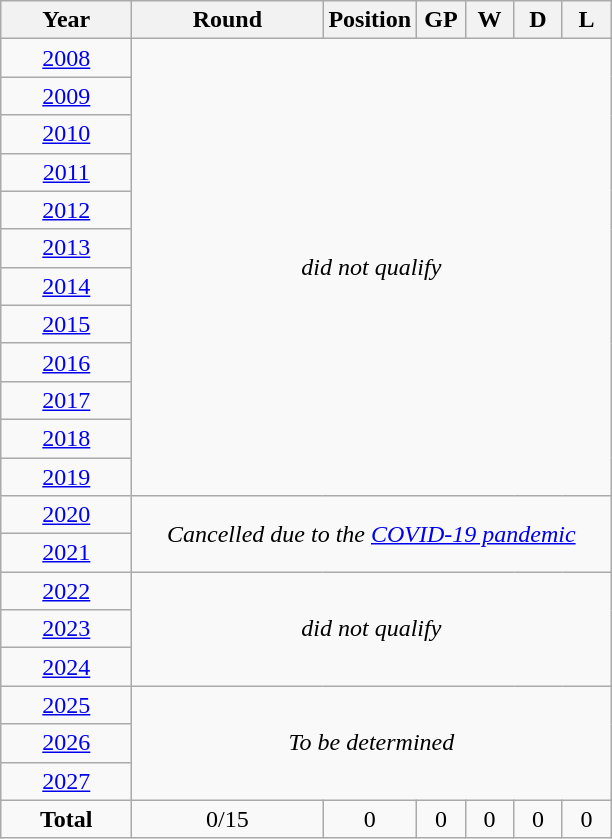<table class="wikitable" style="text-align: center;">
<tr>
<th width=80>Year</th>
<th width=120>Round</th>
<th>Position</th>
<th width=25>GP</th>
<th width=25>W</th>
<th width=25>D</th>
<th width=25>L</th>
</tr>
<tr>
<td> <a href='#'>2008</a></td>
<td colspan=6 rowspan=12><em>did not qualify</em></td>
</tr>
<tr>
<td> <a href='#'>2009</a></td>
</tr>
<tr>
<td> <a href='#'>2010</a></td>
</tr>
<tr>
<td> <a href='#'>2011</a></td>
</tr>
<tr>
<td> <a href='#'>2012</a></td>
</tr>
<tr>
<td> <a href='#'>2013</a></td>
</tr>
<tr>
<td> <a href='#'>2014</a></td>
</tr>
<tr>
<td> <a href='#'>2015</a></td>
</tr>
<tr>
<td> <a href='#'>2016</a></td>
</tr>
<tr>
<td> <a href='#'>2017</a></td>
</tr>
<tr>
<td> <a href='#'>2018</a></td>
</tr>
<tr>
<td> <a href='#'>2019</a></td>
</tr>
<tr>
<td> <a href='#'>2020</a></td>
<td colspan=6 rowspan=2><em>Cancelled due to the <a href='#'>COVID-19 pandemic</a></em></td>
</tr>
<tr>
<td> <a href='#'>2021</a></td>
</tr>
<tr>
<td> <a href='#'>2022</a></td>
<td colspan=6 rowspan=3><em>did not qualify</em></td>
</tr>
<tr>
<td> <a href='#'>2023</a></td>
</tr>
<tr>
<td> <a href='#'>2024</a></td>
</tr>
<tr>
<td> <a href='#'>2025</a></td>
<td colspan=6 rowspan=3><em>To be determined</em></td>
</tr>
<tr>
<td> <a href='#'>2026</a></td>
</tr>
<tr>
<td> <a href='#'>2027</a></td>
</tr>
<tr>
<td><strong>Total</strong></td>
<td>0/15</td>
<td>0</td>
<td>0</td>
<td>0</td>
<td>0</td>
<td>0</td>
</tr>
</table>
